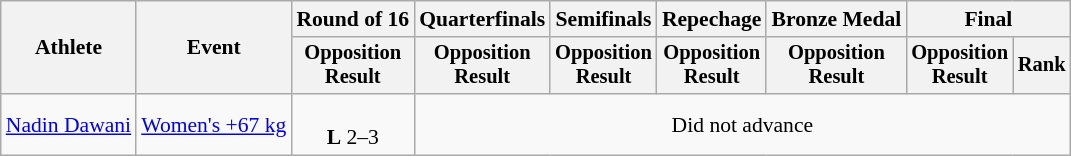<table class="wikitable" style="font-size:90%">
<tr>
<th rowspan="2">Athlete</th>
<th rowspan="2">Event</th>
<th>Round of 16</th>
<th>Quarterfinals</th>
<th>Semifinals</th>
<th>Repechage</th>
<th>Bronze Medal</th>
<th colspan=2>Final</th>
</tr>
<tr style="font-size:95%">
<th>Opposition<br>Result</th>
<th>Opposition<br>Result</th>
<th>Opposition<br>Result</th>
<th>Opposition<br>Result</th>
<th>Opposition<br>Result</th>
<th>Opposition<br>Result</th>
<th>Rank</th>
</tr>
<tr align=center>
<td align=left><a href='#'>Nadin Dawani</a></td>
<td align=left><a href='#'>Women's +67 kg</a></td>
<td><br><strong>L</strong> 2–3</td>
<td colspan=6>Did not advance</td>
</tr>
</table>
